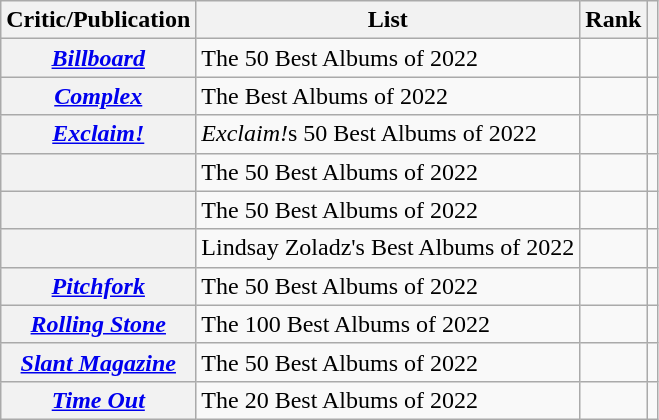<table class="wikitable sortable plainrowheaders" style="border:none; margin:0;">
<tr>
<th scope="col">Critic/Publication</th>
<th scope="col" class="unsortable">List</th>
<th scope="col" data-sort-type="number">Rank</th>
<th scope="col" class="unsortable"></th>
</tr>
<tr>
<th scope="row"><em><a href='#'>Billboard</a></em></th>
<td>The 50 Best Albums of 2022</td>
<td></td>
<td></td>
</tr>
<tr>
<th scope="row"><em><a href='#'>Complex</a></em></th>
<td>The Best Albums of 2022</td>
<td></td>
<td></td>
</tr>
<tr>
<th scope="row"><em><a href='#'>Exclaim!</a></em></th>
<td><em>Exclaim!</em>s 50 Best Albums of 2022</td>
<td></td>
<td></td>
</tr>
<tr>
<th scope="row"></th>
<td>The 50 Best Albums of 2022</td>
<td></td>
<td></td>
</tr>
<tr>
<th scope="row"><em></em></th>
<td>The 50 Best Albums of 2022</td>
<td></td>
<td></td>
</tr>
<tr>
<th scope="row"></th>
<td>Lindsay Zoladz's Best Albums of 2022</td>
<td></td>
<td></td>
</tr>
<tr>
<th scope="row"><em><a href='#'>Pitchfork</a></em></th>
<td>The 50 Best Albums of 2022</td>
<td></td>
<td></td>
</tr>
<tr>
<th scope="row"><em><a href='#'>Rolling Stone</a></em></th>
<td>The 100 Best Albums of 2022</td>
<td></td>
<td></td>
</tr>
<tr>
<th scope="row"><em><a href='#'>Slant Magazine</a></em></th>
<td>The 50 Best Albums of 2022</td>
<td></td>
<td></td>
</tr>
<tr>
<th scope="row"><em><a href='#'>Time Out</a></em></th>
<td>The 20 Best Albums of 2022</td>
<td></td>
<td></td>
</tr>
</table>
